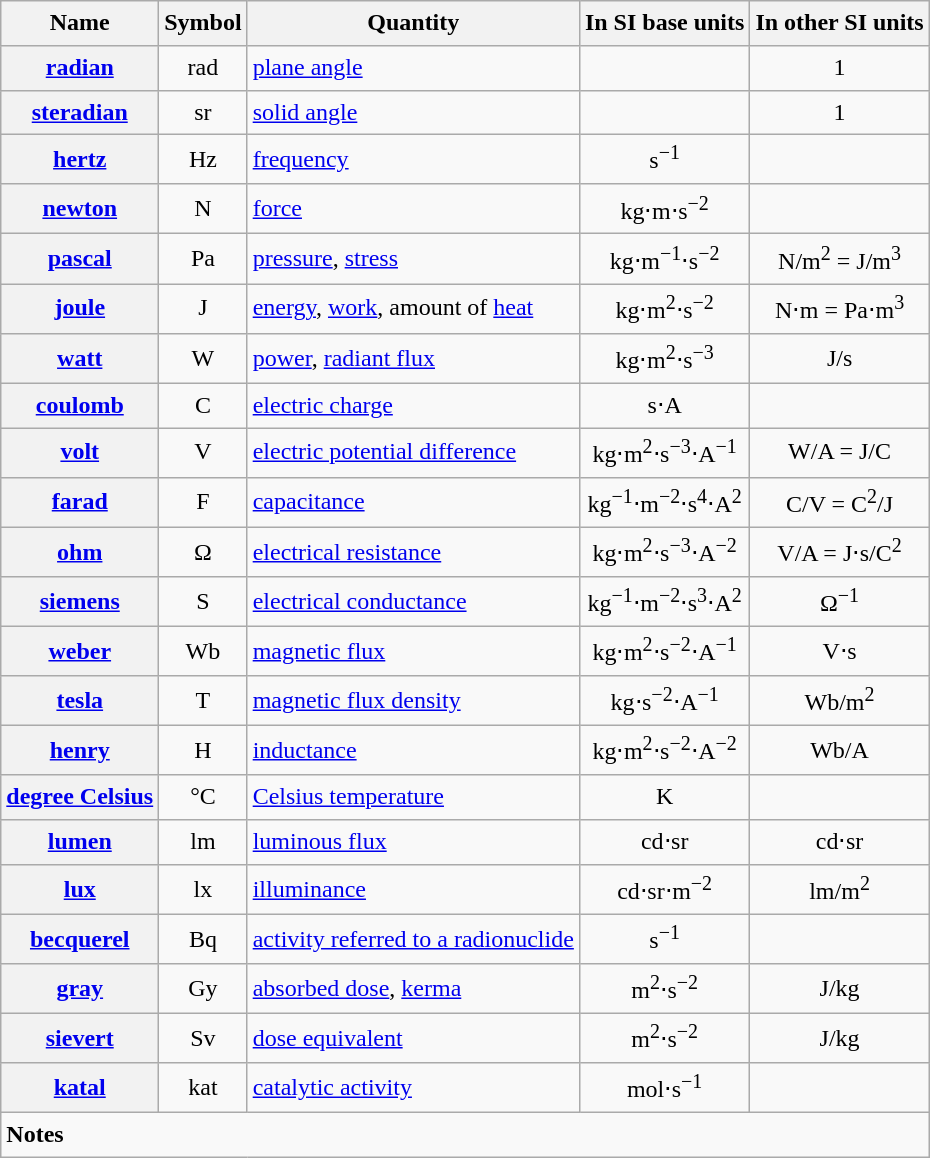<table class="wikitable floatleft" style="margin:1em auto 1em auto;line-height:1.4">
<tr>
<th scope="col">Name</th>
<th scope="col">Symbol</th>
<th scope="col">Quantity</th>
<th scope="col">In SI base units</th>
<th scope="col">In other SI units</th>
</tr>
<tr>
<th scope="row"><a href='#'>radian</a></th>
<td style="text-align:center;">rad</td>
<td><a href='#'>plane angle</a></td>
<td style="text-align:center;"></td>
<td style="text-align:center;">1</td>
</tr>
<tr>
<th scope="row"><a href='#'>steradian</a></th>
<td style="text-align:center;">sr</td>
<td><a href='#'>solid angle</a></td>
<td style="text-align:center;"></td>
<td style="text-align:center;">1</td>
</tr>
<tr>
<th scope="row"><a href='#'>hertz</a></th>
<td style="text-align:center;">Hz</td>
<td><a href='#'>frequency</a></td>
<td style="text-align:center;">s<sup>−1</sup></td>
<td></td>
</tr>
<tr>
<th scope="row"><a href='#'>newton</a></th>
<td style="text-align:center;">N</td>
<td><a href='#'>force</a></td>
<td style="text-align:center;">kg⋅m⋅s<sup>−2</sup></td>
<td></td>
</tr>
<tr>
<th scope="row"><a href='#'>pascal</a></th>
<td style="text-align:center;">Pa</td>
<td><a href='#'>pressure</a>, <a href='#'>stress</a></td>
<td style="text-align:center;">kg⋅m<sup>−1</sup>⋅s<sup>−2</sup></td>
<td style="text-align:center;">N/m<sup>2</sup> = J/m<sup>3</sup></td>
</tr>
<tr>
<th scope="row"><a href='#'>joule</a></th>
<td style="text-align:center;">J</td>
<td><a href='#'>energy</a>, <a href='#'>work</a>, amount of <a href='#'>heat</a></td>
<td style="text-align:center;">kg⋅m<sup>2</sup>⋅s<sup>−2</sup></td>
<td style="text-align:center;">N⋅m = Pa⋅m<sup>3</sup></td>
</tr>
<tr>
<th scope="row"><a href='#'>watt</a></th>
<td style="text-align:center;">W</td>
<td><a href='#'>power</a>, <a href='#'>radiant flux</a></td>
<td style="text-align:center;">kg⋅m<sup>2</sup>⋅s<sup>−3</sup></td>
<td style="text-align:center;">J/s</td>
</tr>
<tr>
<th scope="row"><a href='#'>coulomb</a></th>
<td style="text-align:center;">C</td>
<td><a href='#'>electric charge</a></td>
<td style="text-align:center;">s⋅A</td>
<td></td>
</tr>
<tr>
<th scope="row"><a href='#'>volt</a></th>
<td style="text-align:center;">V</td>
<td><a href='#'>electric potential difference</a></td>
<td style="text-align:center;">kg⋅m<sup>2</sup>⋅s<sup>−3</sup>⋅A<sup>−1</sup></td>
<td style="text-align:center;">W/A = J/C</td>
</tr>
<tr>
<th scope="row"><a href='#'>farad</a></th>
<td style="text-align:center;">F</td>
<td><a href='#'>capacitance</a></td>
<td style="text-align:center;">kg<sup>−1</sup>⋅m<sup>−2</sup>⋅s<sup>4</sup>⋅A<sup>2</sup></td>
<td style="text-align:center;">C/V = C<sup>2</sup>/J</td>
</tr>
<tr>
<th scope="row"><a href='#'>ohm</a></th>
<td style="text-align:center;">Ω</td>
<td><a href='#'>electrical resistance</a></td>
<td style="text-align:center;">kg⋅m<sup>2</sup>⋅s<sup>−3</sup>⋅A<sup>−2</sup></td>
<td style="text-align:center;">V/A = J⋅s/C<sup>2</sup></td>
</tr>
<tr>
<th scope="row"><a href='#'>siemens</a></th>
<td style="text-align:center;">S</td>
<td><a href='#'>electrical conductance</a></td>
<td style="text-align:center;">kg<sup>−1</sup>⋅m<sup>−2</sup>⋅s<sup>3</sup>⋅A<sup>2</sup></td>
<td style="text-align:center;">Ω<sup>−1</sup></td>
</tr>
<tr>
<th scope="row"><a href='#'>weber</a></th>
<td style="text-align:center;">Wb</td>
<td><a href='#'>magnetic flux</a></td>
<td style="text-align:center;">kg⋅m<sup>2</sup>⋅s<sup>−2</sup>⋅A<sup>−1</sup></td>
<td style="text-align:center;">V⋅s</td>
</tr>
<tr>
<th scope="row"><a href='#'>tesla</a></th>
<td style="text-align:center;">T</td>
<td><a href='#'>magnetic flux density</a></td>
<td style="text-align:center;">kg⋅s<sup>−2</sup>⋅A<sup>−1</sup></td>
<td style="text-align:center;">Wb/m<sup>2</sup></td>
</tr>
<tr>
<th scope="row"><a href='#'>henry</a></th>
<td style="text-align:center;">H</td>
<td><a href='#'>inductance</a></td>
<td style="text-align:center;">kg⋅m<sup>2</sup>⋅s<sup>−2</sup>⋅A<sup>−2</sup></td>
<td style="text-align:center;">Wb/A</td>
</tr>
<tr>
<th scope="row"><a href='#'>degree Celsius</a></th>
<td style="text-align:center;">°C</td>
<td><a href='#'>Celsius temperature</a></td>
<td style="text-align:center;">K</td>
<td></td>
</tr>
<tr>
<th scope="row"><a href='#'>lumen</a></th>
<td style="text-align:center;">lm</td>
<td><a href='#'>luminous flux</a></td>
<td style="text-align:center;">cd⋅sr</td>
<td style="text-align:center;">cd⋅sr</td>
</tr>
<tr>
<th scope="row"><a href='#'>lux</a></th>
<td style="text-align:center;">lx</td>
<td><a href='#'>illuminance</a></td>
<td style="text-align:center;">cd⋅sr⋅m<sup>−2</sup></td>
<td style="text-align:center;">lm/m<sup>2</sup></td>
</tr>
<tr>
<th scope="row"><a href='#'>becquerel</a></th>
<td style="text-align:center;">Bq</td>
<td><a href='#'>activity referred to a radionuclide</a></td>
<td style="text-align:center;">s<sup>−1</sup></td>
<td></td>
</tr>
<tr>
<th scope="row"><a href='#'>gray</a></th>
<td style="text-align:center;">Gy</td>
<td><a href='#'>absorbed dose</a>, <a href='#'>kerma</a></td>
<td style="text-align:center;">m<sup>2</sup>⋅s<sup>−2</sup></td>
<td style="text-align:center;">J/kg</td>
</tr>
<tr>
<th scope="row"><a href='#'>sievert</a></th>
<td style="text-align:center;">Sv</td>
<td><a href='#'>dose equivalent</a></td>
<td style="text-align:center;">m<sup>2</sup>⋅s<sup>−2</sup></td>
<td style="text-align:center;">J/kg</td>
</tr>
<tr>
<th scope="row"><a href='#'>katal</a></th>
<td style="text-align:center;">kat</td>
<td><a href='#'>catalytic activity</a></td>
<td style="text-align:center;">mol⋅s<sup>−1</sup></td>
<td></td>
</tr>
<tr>
<td colspan="5"><strong>Notes</strong><br></td>
</tr>
</table>
